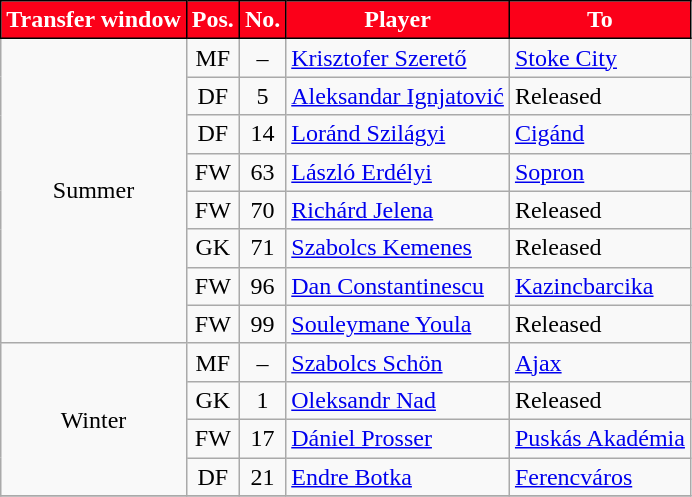<table class="wikitable plainrowheaders sortable">
<tr>
<th style="background-color:#fb0019;color:white;border:1px solid black">Transfer window</th>
<th style="background-color:#fb0019;color:white;border:1px solid black">Pos.</th>
<th style="background-color:#fb0019;color:white;border:1px solid black">No.</th>
<th style="background-color:#fb0019;color:white;border:1px solid black">Player</th>
<th style="background-color:#fb0019;color:white;border:1px solid black">To</th>
</tr>
<tr>
<td rowspan="8" style="text-align:center;">Summer</td>
<td style="text-align:center;">MF</td>
<td style="text-align:center;">–</td>
<td style="text-align:left;"> <a href='#'>Krisztofer Szerető</a></td>
<td style="text-align:left;"> <a href='#'>Stoke City</a></td>
</tr>
<tr>
<td style="text-align:center;">DF</td>
<td style="text-align:center;">5</td>
<td style="text-align:left;"> <a href='#'>Aleksandar Ignjatović</a></td>
<td style="text-align:left;">Released</td>
</tr>
<tr>
<td style="text-align:center;">DF</td>
<td style="text-align:center;">14</td>
<td style="text-align:left;"> <a href='#'>Loránd Szilágyi</a></td>
<td style="text-align:left;"><a href='#'>Cigánd</a></td>
</tr>
<tr>
<td style="text-align:center;">FW</td>
<td style="text-align:center;">63</td>
<td style="text-align:left;"> <a href='#'>László Erdélyi</a></td>
<td style="text-align:left;"><a href='#'>Sopron</a></td>
</tr>
<tr>
<td style="text-align:center;">FW</td>
<td style="text-align:center;">70</td>
<td style="text-align:left;"> <a href='#'>Richárd Jelena</a></td>
<td style="text-align:left;">Released</td>
</tr>
<tr>
<td style="text-align:center;">GK</td>
<td style="text-align:center;">71</td>
<td style="text-align:left;"> <a href='#'>Szabolcs Kemenes</a></td>
<td style="text-align:left;">Released</td>
</tr>
<tr>
<td style="text-align:center;">FW</td>
<td style="text-align:center;">96</td>
<td style="text-align:left;"> <a href='#'>Dan Constantinescu</a></td>
<td style="text-align:left;"><a href='#'>Kazincbarcika</a></td>
</tr>
<tr>
<td style="text-align:center;">FW</td>
<td style="text-align:center;">99</td>
<td style="text-align:left;"> <a href='#'>Souleymane Youla</a></td>
<td style="text-align:left;">Released</td>
</tr>
<tr>
<td rowspan="4" style="text-align:center;">Winter</td>
<td style="text-align:center;">MF</td>
<td style="text-align:center;">–</td>
<td style="text-align:left;"> <a href='#'>Szabolcs Schön</a></td>
<td style="text-align:left;"> <a href='#'>Ajax</a></td>
</tr>
<tr>
<td style="text-align:center;">GK</td>
<td style="text-align:center;">1</td>
<td style="text-align:left;"> <a href='#'>Oleksandr Nad</a></td>
<td style="text-align:left;">Released</td>
</tr>
<tr>
<td style="text-align:center;">FW</td>
<td style="text-align:center;">17</td>
<td style="text-align:left;"> <a href='#'>Dániel Prosser</a></td>
<td style="text-align:left;"><a href='#'>Puskás Akadémia</a></td>
</tr>
<tr>
<td style="text-align:center;">DF</td>
<td style="text-align:center;">21</td>
<td style="text-align:left;"> <a href='#'>Endre Botka</a></td>
<td style="text-align:left;"><a href='#'>Ferencváros</a></td>
</tr>
<tr>
</tr>
</table>
